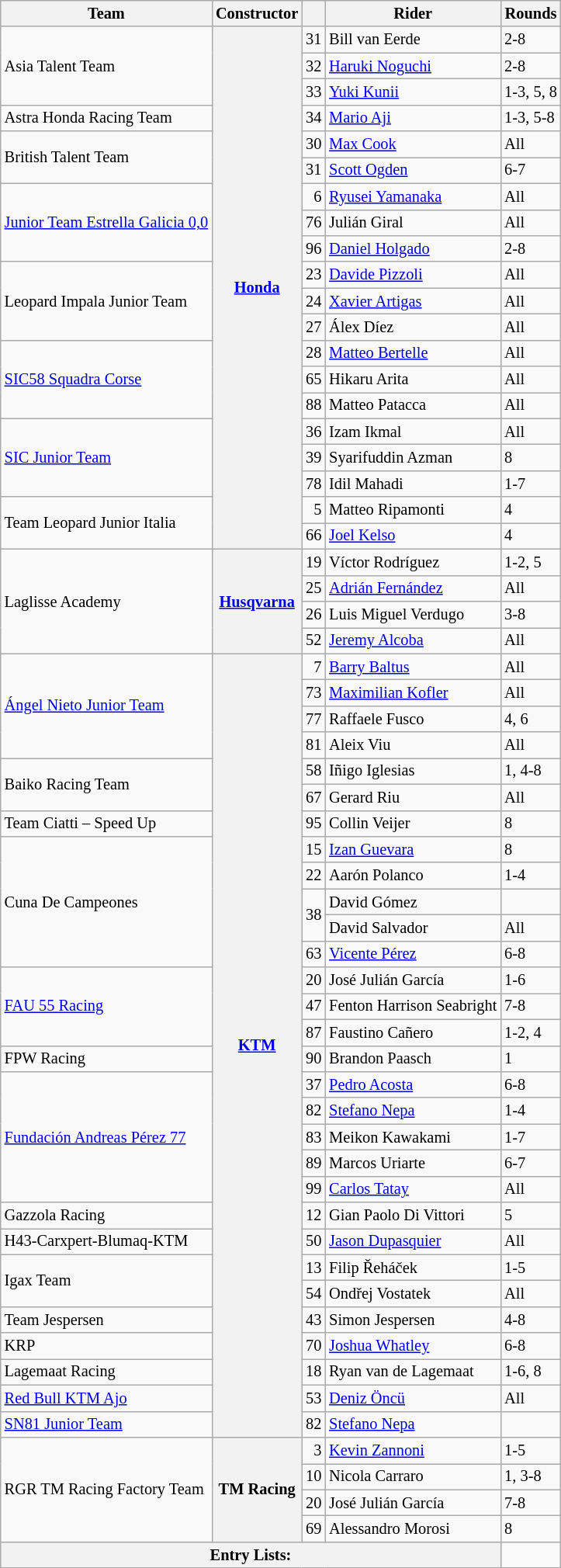<table class="wikitable" style="font-size:85%;">
<tr>
<th>Team</th>
<th>Constructor</th>
<th></th>
<th>Rider</th>
<th>Rounds</th>
</tr>
<tr>
<td rowspan=3> Asia Talent Team</td>
<th rowspan=20><a href='#'>Honda</a></th>
<td align=right>31</td>
<td> Bill van Eerde</td>
<td>2-8</td>
</tr>
<tr>
<td align=right>32</td>
<td> <a href='#'>Haruki Noguchi</a></td>
<td>2-8</td>
</tr>
<tr>
<td align=right>33</td>
<td> <a href='#'>Yuki Kunii</a></td>
<td>1-3, 5, 8</td>
</tr>
<tr>
<td> Astra Honda Racing Team</td>
<td align=right>34</td>
<td> <a href='#'>Mario Aji</a></td>
<td>1-3, 5-8</td>
</tr>
<tr>
<td rowspan=2> British Talent Team</td>
<td align=right>30</td>
<td> <a href='#'>Max Cook</a></td>
<td>All</td>
</tr>
<tr>
<td align=right>31</td>
<td> <a href='#'>Scott Ogden</a></td>
<td>6-7</td>
</tr>
<tr>
<td rowspan=3> <a href='#'>Junior Team Estrella Galicia 0,0</a></td>
<td align=right>6</td>
<td> <a href='#'>Ryusei Yamanaka</a></td>
<td>All</td>
</tr>
<tr>
<td align=right>76</td>
<td> Julián Giral</td>
<td>All</td>
</tr>
<tr>
<td align=right>96</td>
<td> <a href='#'>Daniel Holgado</a></td>
<td>2-8</td>
</tr>
<tr>
<td rowspan=3> Leopard Impala Junior Team</td>
<td align=right>23</td>
<td> <a href='#'>Davide Pizzoli</a></td>
<td>All</td>
</tr>
<tr>
<td align=right>24</td>
<td> <a href='#'>Xavier Artigas</a></td>
<td>All</td>
</tr>
<tr>
<td align=right>27</td>
<td> Álex Díez</td>
<td>All</td>
</tr>
<tr>
<td rowspan=3> <a href='#'>SIC58 Squadra Corse</a></td>
<td align=right>28</td>
<td> <a href='#'>Matteo Bertelle</a></td>
<td>All</td>
</tr>
<tr>
<td align=right>65</td>
<td> Hikaru Arita</td>
<td>All</td>
</tr>
<tr>
<td align=right>88</td>
<td> Matteo Patacca</td>
<td>All</td>
</tr>
<tr>
<td rowspan=3> <a href='#'>SIC Junior Team</a></td>
<td align=right>36</td>
<td> Izam Ikmal</td>
<td>All</td>
</tr>
<tr>
<td align=right>39</td>
<td> Syarifuddin Azman</td>
<td>8</td>
</tr>
<tr>
<td align=right>78</td>
<td> Idil Mahadi</td>
<td>1-7</td>
</tr>
<tr>
<td rowspan=2> Team Leopard Junior Italia</td>
<td align=right>5</td>
<td> Matteo Ripamonti</td>
<td>4</td>
</tr>
<tr>
<td align=right>66</td>
<td> <a href='#'>Joel Kelso</a></td>
<td>4</td>
</tr>
<tr>
<td rowspan=4> Laglisse Academy</td>
<th rowspan=4><a href='#'>Husqvarna</a></th>
<td align=right>19</td>
<td> Víctor Rodríguez</td>
<td>1-2, 5</td>
</tr>
<tr>
<td align=right>25</td>
<td> <a href='#'>Adrián Fernández</a></td>
<td>All</td>
</tr>
<tr>
<td align=right>26</td>
<td> Luis Miguel Verdugo</td>
<td>3-8</td>
</tr>
<tr>
<td align=right>52</td>
<td> <a href='#'>Jeremy Alcoba</a></td>
<td>All</td>
</tr>
<tr>
<td rowspan=4> <a href='#'>Ángel Nieto Junior Team</a></td>
<th rowspan=30><a href='#'>KTM</a></th>
<td align=right>7</td>
<td> <a href='#'>Barry Baltus</a></td>
<td>All</td>
</tr>
<tr>
<td align=right>73</td>
<td> <a href='#'>Maximilian Kofler</a></td>
<td>All</td>
</tr>
<tr>
<td align=right>77</td>
<td> Raffaele Fusco</td>
<td>4, 6</td>
</tr>
<tr>
<td align=right>81</td>
<td> Aleix Viu</td>
<td>All</td>
</tr>
<tr>
<td rowspan=2> Baiko Racing Team</td>
<td align=right>58</td>
<td> Iñigo Iglesias</td>
<td>1, 4-8</td>
</tr>
<tr>
<td align=right>67</td>
<td> Gerard Riu</td>
<td>All</td>
</tr>
<tr>
<td> Team Ciatti – Speed Up</td>
<td align=right>95</td>
<td> Collin Veijer</td>
<td>8</td>
</tr>
<tr>
<td rowspan=5> Cuna De Campeones</td>
<td align=right>15</td>
<td> <a href='#'>Izan Guevara</a></td>
<td>8</td>
</tr>
<tr>
<td align=right>22</td>
<td> Aarón Polanco</td>
<td>1-4</td>
</tr>
<tr>
<td rowspan=2 align=right>38</td>
<td> David Gómez</td>
<td></td>
</tr>
<tr>
<td> David Salvador</td>
<td>All</td>
</tr>
<tr>
<td align=right>63</td>
<td> <a href='#'>Vicente Pérez</a></td>
<td>6-8</td>
</tr>
<tr>
<td rowspan=3> <a href='#'>FAU 55 Racing</a></td>
<td align=right>20</td>
<td> José Julián García</td>
<td>1-6</td>
</tr>
<tr>
<td align=right>47</td>
<td> Fenton Harrison Seabright</td>
<td>7-8</td>
</tr>
<tr>
<td align=right>87</td>
<td> Faustino Cañero</td>
<td>1-2, 4</td>
</tr>
<tr>
<td> FPW Racing</td>
<td align=right>90</td>
<td> Brandon Paasch</td>
<td>1</td>
</tr>
<tr>
<td rowspan=5> <a href='#'>Fundación Andreas Pérez 77</a></td>
<td align=right>37</td>
<td> <a href='#'>Pedro Acosta</a></td>
<td>6-8</td>
</tr>
<tr>
<td align=right>82</td>
<td> <a href='#'>Stefano Nepa</a></td>
<td>1-4</td>
</tr>
<tr>
<td align=right>83</td>
<td> Meikon Kawakami</td>
<td>1-7</td>
</tr>
<tr>
<td align=right>89</td>
<td> Marcos Uriarte</td>
<td>6-7</td>
</tr>
<tr>
<td align=right>99</td>
<td> <a href='#'>Carlos Tatay</a></td>
<td>All</td>
</tr>
<tr>
<td> Gazzola Racing</td>
<td align=right>12</td>
<td> Gian Paolo Di Vittori</td>
<td>5</td>
</tr>
<tr>
<td> H43-Carxpert-Blumaq-KTM</td>
<td align=right>50</td>
<td> <a href='#'>Jason Dupasquier</a></td>
<td>All</td>
</tr>
<tr>
<td rowspan=2> Igax Team</td>
<td align=right>13</td>
<td> Filip Řeháček</td>
<td>1-5</td>
</tr>
<tr>
<td align=right>54</td>
<td> Ondřej Vostatek</td>
<td>All</td>
</tr>
<tr>
<td> Team Jespersen</td>
<td align=right>43</td>
<td> Simon Jespersen</td>
<td>4-8</td>
</tr>
<tr>
<td> KRP</td>
<td align=right>70</td>
<td> <a href='#'>Joshua Whatley</a></td>
<td>6-8</td>
</tr>
<tr>
<td> Lagemaat Racing</td>
<td align=right>18</td>
<td> Ryan van de Lagemaat</td>
<td>1-6, 8</td>
</tr>
<tr>
<td> <a href='#'>Red Bull KTM Ajo</a></td>
<td align=right>53</td>
<td> <a href='#'>Deniz Öncü</a></td>
<td>All</td>
</tr>
<tr>
<td> <a href='#'>SN81 Junior Team</a></td>
<td align=right>82</td>
<td> <a href='#'>Stefano Nepa</a></td>
</tr>
<tr>
<td rowspan=4> RGR TM Racing Factory Team</td>
<th rowspan=4>TM Racing</th>
<td align=right>3</td>
<td> <a href='#'>Kevin Zannoni</a></td>
<td>1-5</td>
</tr>
<tr>
<td align=right>10</td>
<td> Nicola Carraro</td>
<td>1, 3-8</td>
</tr>
<tr>
<td align=right>20</td>
<td> José Julián García</td>
<td>7-8</td>
</tr>
<tr>
<td align=right>69</td>
<td> Alessandro Morosi</td>
<td>8</td>
</tr>
<tr>
<th colspan=4>Entry Lists:</th>
</tr>
</table>
